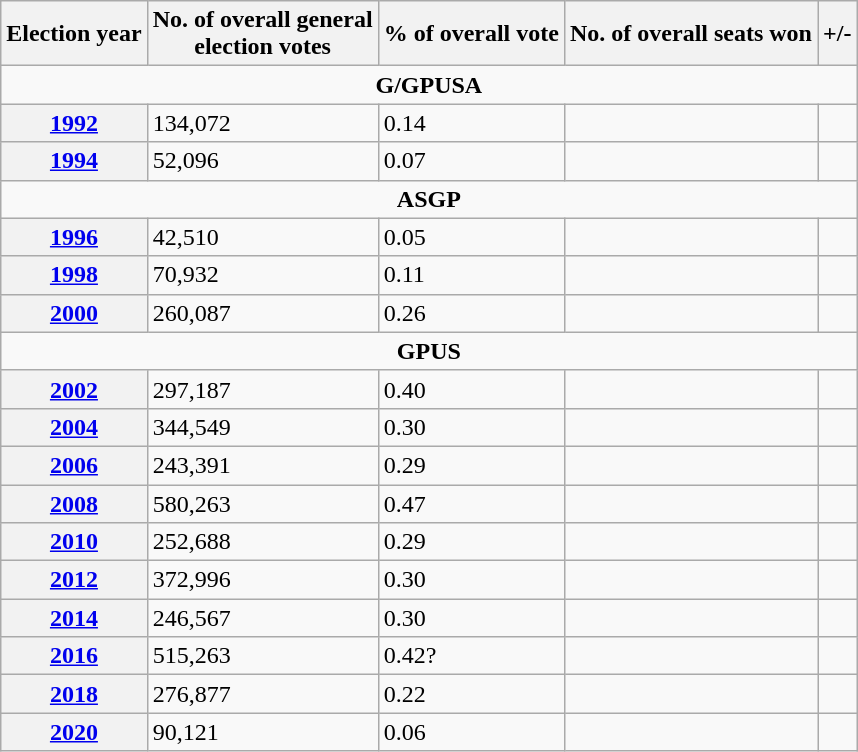<table class=wikitable>
<tr>
<th>Election year</th>
<th>No. of overall general<br>election votes</th>
<th>% of overall vote</th>
<th>No. of overall seats won</th>
<th>+/-</th>
</tr>
<tr>
<td colspan="5" style="text-align: center;"><strong>G/GPUSA</strong></td>
</tr>
<tr>
<th><a href='#'>1992</a></th>
<td>134,072</td>
<td>0.14</td>
<td></td>
<td></td>
</tr>
<tr>
<th><a href='#'>1994</a></th>
<td>52,096</td>
<td>0.07</td>
<td></td>
<td></td>
</tr>
<tr>
<td colspan="5" style="text-align: center;"><strong>ASGP</strong></td>
</tr>
<tr>
<th><a href='#'>1996</a></th>
<td>42,510</td>
<td>0.05</td>
<td></td>
<td></td>
</tr>
<tr>
<th><a href='#'>1998</a></th>
<td>70,932</td>
<td>0.11</td>
<td></td>
<td></td>
</tr>
<tr>
<th><a href='#'>2000</a></th>
<td>260,087</td>
<td>0.26</td>
<td></td>
<td></td>
</tr>
<tr>
<td colspan="5" style="text-align: center;"><strong>GPUS</strong></td>
</tr>
<tr>
<th><a href='#'>2002</a></th>
<td>297,187</td>
<td>0.40</td>
<td></td>
<td></td>
</tr>
<tr>
<th><a href='#'>2004</a></th>
<td>344,549</td>
<td>0.30</td>
<td></td>
<td></td>
</tr>
<tr>
<th><a href='#'>2006</a></th>
<td>243,391</td>
<td>0.29</td>
<td></td>
<td></td>
</tr>
<tr>
<th><a href='#'>2008</a></th>
<td>580,263</td>
<td>0.47</td>
<td></td>
<td></td>
</tr>
<tr>
<th><a href='#'>2010</a></th>
<td>252,688</td>
<td>0.29</td>
<td></td>
<td></td>
</tr>
<tr>
<th><a href='#'>2012</a></th>
<td>372,996</td>
<td>0.30</td>
<td></td>
<td></td>
</tr>
<tr>
<th><a href='#'>2014</a></th>
<td>246,567</td>
<td>0.30</td>
<td></td>
<td></td>
</tr>
<tr>
<th><a href='#'>2016</a></th>
<td>515,263</td>
<td>0.42?</td>
<td></td>
<td></td>
</tr>
<tr>
<th><a href='#'>2018</a></th>
<td>276,877</td>
<td>0.22</td>
<td></td>
<td></td>
</tr>
<tr>
<th><a href='#'>2020</a></th>
<td>90,121</td>
<td>0.06</td>
<td></td>
<td></td>
</tr>
</table>
